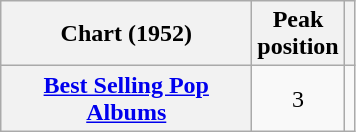<table class="wikitable sortable plainrowheaders" style="text-align:left;">
<tr>
<th scope="col" style="width:10em">Chart (1952)</th>
<th scope="col">Peak<br>position</th>
<th scope="col"></th>
</tr>
<tr>
<th scope="row"><a href='#'>Best Selling Pop Albums</a></th>
<td style="text-align:center;">3</td>
<td style="text-align:center;"></td>
</tr>
</table>
